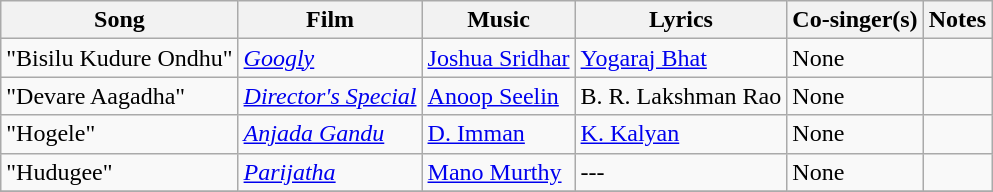<table class="wikitable sortable">
<tr>
<th>Song</th>
<th>Film</th>
<th>Music</th>
<th>Lyrics</th>
<th>Co-singer(s)</th>
<th>Notes</th>
</tr>
<tr>
<td>"Bisilu Kudure Ondhu"</td>
<td><em><a href='#'>Googly</a></em></td>
<td><a href='#'>Joshua Sridhar</a></td>
<td><a href='#'>Yogaraj Bhat</a></td>
<td>None</td>
<td></td>
</tr>
<tr>
<td>"Devare Aagadha"</td>
<td><em><a href='#'>Director's Special</a></em></td>
<td><a href='#'>Anoop Seelin</a></td>
<td>B. R. Lakshman Rao</td>
<td>None</td>
<td></td>
</tr>
<tr>
<td>"Hogele"</td>
<td><em><a href='#'>Anjada Gandu</a></em></td>
<td><a href='#'>D. Imman</a></td>
<td><a href='#'>K. Kalyan</a></td>
<td>None</td>
<td></td>
</tr>
<tr>
<td>"Hudugee"</td>
<td><em><a href='#'>Parijatha</a></em></td>
<td><a href='#'>Mano Murthy</a></td>
<td>---</td>
<td>None</td>
<td></td>
</tr>
<tr>
</tr>
</table>
